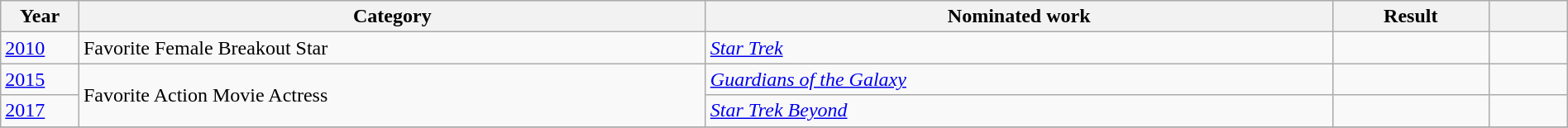<table class="wikitable plainrowheaders" style="width:100%;">
<tr>
<th scope="col" style="width:5%;">Year</th>
<th scope="col" style="width:40%;">Category</th>
<th scope="col" style="width:40%;">Nominated work</th>
<th scope="col" style="width:10%;">Result</th>
<th scope="col" style="width:5%;"></th>
</tr>
<tr>
<td><a href='#'>2010</a></td>
<td>Favorite Female Breakout Star</td>
<td><em><a href='#'>Star Trek</a></em></td>
<td></td>
<td align="center"></td>
</tr>
<tr>
<td><a href='#'>2015</a></td>
<td rowspan="2">Favorite Action Movie Actress</td>
<td><em><a href='#'>Guardians of the Galaxy</a></em></td>
<td></td>
<td align="center"></td>
</tr>
<tr>
<td><a href='#'>2017</a></td>
<td><em><a href='#'>Star Trek Beyond</a></em></td>
<td></td>
<td align="center"></td>
</tr>
<tr>
</tr>
</table>
